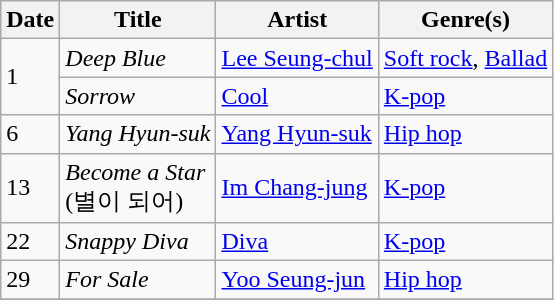<table class="wikitable" style="text-align: left;">
<tr>
<th>Date</th>
<th>Title</th>
<th>Artist</th>
<th>Genre(s)</th>
</tr>
<tr>
<td rowspan="2">1</td>
<td><em>Deep Blue</em></td>
<td><a href='#'>Lee Seung-chul</a></td>
<td><a href='#'>Soft rock</a>, <a href='#'>Ballad</a></td>
</tr>
<tr>
<td><em>Sorrow</em></td>
<td><a href='#'>Cool</a></td>
<td><a href='#'>K-pop</a></td>
</tr>
<tr>
<td>6</td>
<td><em>Yang Hyun-suk</em></td>
<td><a href='#'>Yang Hyun-suk</a></td>
<td><a href='#'>Hip hop</a></td>
</tr>
<tr>
<td>13</td>
<td><em>Become a Star</em><br>(별이 되어)</td>
<td><a href='#'>Im Chang-jung</a></td>
<td><a href='#'>K-pop</a></td>
</tr>
<tr>
<td>22</td>
<td><em>Snappy Diva</em></td>
<td><a href='#'>Diva</a></td>
<td><a href='#'>K-pop</a></td>
</tr>
<tr>
<td>29</td>
<td><em>For Sale</em></td>
<td><a href='#'>Yoo Seung-jun</a></td>
<td><a href='#'>Hip hop</a></td>
</tr>
<tr>
</tr>
</table>
